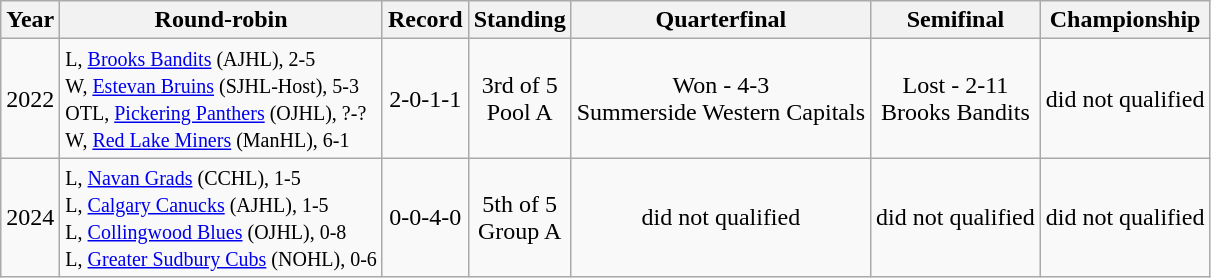<table class="wikitable" style="text-align:center;">
<tr>
<th>Year</th>
<th>Round-robin</th>
<th>Record</th>
<th>Standing</th>
<th>Quarterfinal</th>
<th>Semifinal</th>
<th>Championship</th>
</tr>
<tr>
<td>2022</td>
<td align=left><small>L, <a href='#'>Brooks Bandits</a> (AJHL), 2-5<br>W, <a href='#'>Estevan Bruins</a> (SJHL-Host), 5-3<br>OTL, <a href='#'>Pickering Panthers</a> (OJHL), ?-?<br>W, <a href='#'>Red Lake Miners</a> (ManHL), 6-1</small></td>
<td>2-0-1-1</td>
<td>3rd of 5 <br>Pool A</td>
<td>Won - 4-3<br>Summerside Western Capitals</td>
<td>Lost - 2-11<br>Brooks Bandits</td>
<td>did not qualified</td>
</tr>
<tr>
<td>2024</td>
<td align=left><small>L, <a href='#'>Navan Grads</a> (CCHL), 1-5<br>L, <a href='#'>Calgary Canucks</a> (AJHL), 1-5<br>L, <a href='#'>Collingwood Blues</a> (OJHL), 0-8<br>L, <a href='#'>Greater Sudbury Cubs</a> (NOHL), 0-6</small></td>
<td>0-0-4-0</td>
<td>5th of 5 <br>Group A</td>
<td>did not qualified</td>
<td>did not qualified</td>
<td>did not qualified</td>
</tr>
</table>
